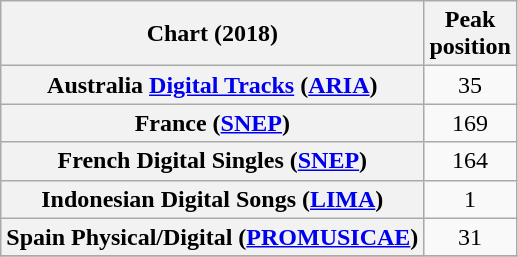<table class="wikitable sortable plainrowheaders" style="text-align:center">
<tr>
<th scope="col">Chart (2018)</th>
<th scope="col">Peak<br> position</th>
</tr>
<tr>
<th scope="row">Australia <a href='#'>Digital Tracks</a> (<a href='#'>ARIA</a>)</th>
<td>35</td>
</tr>
<tr>
<th scope="row">France (<a href='#'>SNEP</a>)</th>
<td>169</td>
</tr>
<tr>
<th scope="row">French Digital Singles (<a href='#'>SNEP</a>)</th>
<td>164</td>
</tr>
<tr>
<th scope="row">Indonesian Digital Songs (<a href='#'>LIMA</a>)</th>
<td>1</td>
</tr>
<tr>
<th scope="row">Spain Physical/Digital (<a href='#'>PROMUSICAE</a>)</th>
<td>31</td>
</tr>
<tr>
</tr>
</table>
